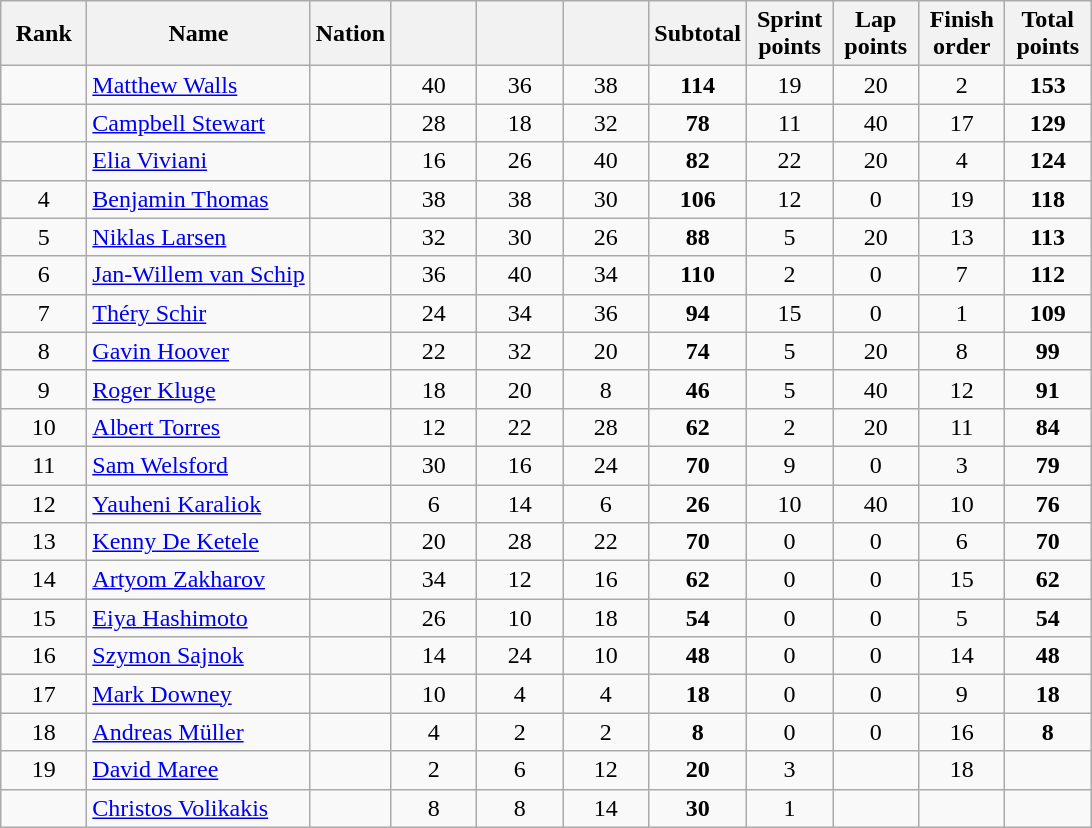<table class="wikitable sortable" style="text-align:center">
<tr>
<th width=50>Rank</th>
<th>Name</th>
<th>Nation</th>
<th width=50></th>
<th width=50></th>
<th width=50></th>
<th width=50>Subtotal</th>
<th width=50>Sprint points</th>
<th width=50>Lap points</th>
<th width=50>Finish order</th>
<th width=50>Total points</th>
</tr>
<tr>
<td></td>
<td align=left><a href='#'>Matthew Walls</a></td>
<td align=left></td>
<td>40</td>
<td>36</td>
<td>38</td>
<td><strong>114</strong></td>
<td>19</td>
<td>20</td>
<td>2</td>
<td><strong>153</strong></td>
</tr>
<tr>
<td></td>
<td align=left><a href='#'>Campbell Stewart</a></td>
<td align=left></td>
<td>28</td>
<td>18</td>
<td>32</td>
<td><strong>78</strong></td>
<td>11</td>
<td>40</td>
<td>17</td>
<td><strong>129</strong></td>
</tr>
<tr>
<td></td>
<td align=left><a href='#'>Elia Viviani</a></td>
<td align=left></td>
<td>16</td>
<td>26</td>
<td>40</td>
<td><strong>82</strong></td>
<td>22</td>
<td>20</td>
<td>4</td>
<td><strong>124</strong></td>
</tr>
<tr>
<td>4</td>
<td align=left><a href='#'>Benjamin Thomas</a></td>
<td align=left></td>
<td>38</td>
<td>38</td>
<td>30</td>
<td><strong>106</strong></td>
<td>12</td>
<td>0</td>
<td>19</td>
<td><strong>118</strong></td>
</tr>
<tr>
<td>5</td>
<td align=left><a href='#'>Niklas Larsen</a></td>
<td align=left></td>
<td>32</td>
<td>30</td>
<td>26</td>
<td><strong>88</strong></td>
<td>5</td>
<td>20</td>
<td>13</td>
<td><strong>113</strong></td>
</tr>
<tr>
<td>6</td>
<td align=left><a href='#'>Jan-Willem van Schip</a></td>
<td align=left></td>
<td>36</td>
<td>40</td>
<td>34</td>
<td><strong>110</strong></td>
<td>2</td>
<td>0</td>
<td>7</td>
<td><strong>112</strong></td>
</tr>
<tr>
<td>7</td>
<td align=left><a href='#'>Théry Schir</a></td>
<td align=left></td>
<td>24</td>
<td>34</td>
<td>36</td>
<td><strong>94</strong></td>
<td>15</td>
<td>0</td>
<td>1</td>
<td><strong>109</strong></td>
</tr>
<tr>
<td>8</td>
<td align=left><a href='#'>Gavin Hoover</a></td>
<td align=left></td>
<td>22</td>
<td>32</td>
<td>20</td>
<td><strong>74</strong></td>
<td>5</td>
<td>20</td>
<td>8</td>
<td><strong>99</strong></td>
</tr>
<tr>
<td>9</td>
<td align=left><a href='#'>Roger Kluge</a></td>
<td align=left></td>
<td>18</td>
<td>20</td>
<td>8</td>
<td><strong>46</strong></td>
<td>5</td>
<td>40</td>
<td>12</td>
<td><strong>91</strong></td>
</tr>
<tr>
<td>10</td>
<td align=left><a href='#'>Albert Torres</a></td>
<td align=left></td>
<td>12</td>
<td>22</td>
<td>28</td>
<td><strong>62</strong></td>
<td>2</td>
<td>20</td>
<td>11</td>
<td><strong>84</strong></td>
</tr>
<tr>
<td>11</td>
<td align=left><a href='#'>Sam Welsford</a></td>
<td align=left></td>
<td>30</td>
<td>16</td>
<td>24</td>
<td><strong>70</strong></td>
<td>9</td>
<td>0</td>
<td>3</td>
<td><strong>79</strong></td>
</tr>
<tr>
<td>12</td>
<td align=left><a href='#'>Yauheni Karaliok</a></td>
<td align=left></td>
<td>6</td>
<td>14</td>
<td>6</td>
<td><strong>26</strong></td>
<td>10</td>
<td>40</td>
<td>10</td>
<td><strong>76</strong></td>
</tr>
<tr>
<td>13</td>
<td align=left><a href='#'>Kenny De Ketele</a></td>
<td align=left></td>
<td>20</td>
<td>28</td>
<td>22</td>
<td><strong>70</strong></td>
<td>0</td>
<td>0</td>
<td>6</td>
<td><strong>70</strong></td>
</tr>
<tr>
<td>14</td>
<td align=left><a href='#'>Artyom Zakharov</a></td>
<td align=left></td>
<td>34</td>
<td>12</td>
<td>16</td>
<td><strong>62</strong></td>
<td>0</td>
<td>0</td>
<td>15</td>
<td><strong>62</strong></td>
</tr>
<tr>
<td>15</td>
<td align=left><a href='#'>Eiya Hashimoto</a></td>
<td align=left></td>
<td>26</td>
<td>10</td>
<td>18</td>
<td><strong>54</strong></td>
<td>0</td>
<td>0</td>
<td>5</td>
<td><strong>54</strong></td>
</tr>
<tr>
<td>16</td>
<td align=left><a href='#'>Szymon Sajnok</a></td>
<td align=left></td>
<td>14</td>
<td>24</td>
<td>10</td>
<td><strong>48</strong></td>
<td>0</td>
<td>0</td>
<td>14</td>
<td><strong>48</strong></td>
</tr>
<tr>
<td>17</td>
<td align=left><a href='#'>Mark Downey</a></td>
<td align=left></td>
<td>10</td>
<td>4</td>
<td>4</td>
<td><strong>18</strong></td>
<td>0</td>
<td>0</td>
<td>9</td>
<td><strong>18</strong></td>
</tr>
<tr>
<td>18</td>
<td align=left><a href='#'>Andreas Müller</a></td>
<td align=left></td>
<td>4</td>
<td>2</td>
<td>2</td>
<td><strong>8</strong></td>
<td>0</td>
<td>0</td>
<td>16</td>
<td><strong>8</strong></td>
</tr>
<tr>
<td>19</td>
<td align=left><a href='#'>David Maree</a></td>
<td align=left></td>
<td>2</td>
<td>6</td>
<td>12</td>
<td><strong>20</strong></td>
<td>3</td>
<td></td>
<td>18</td>
<td><strong></strong></td>
</tr>
<tr>
<td></td>
<td align=left><a href='#'>Christos Volikakis</a></td>
<td align=left></td>
<td>8</td>
<td>8</td>
<td>14</td>
<td><strong>30</strong></td>
<td>1</td>
<td></td>
<td></td>
<td><strong></strong></td>
</tr>
</table>
